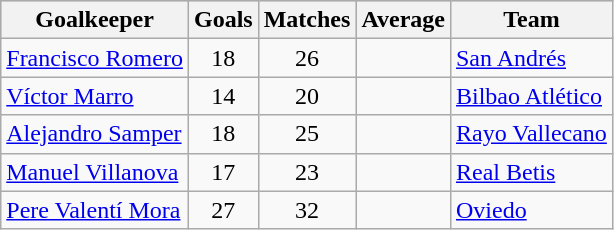<table class="wikitable sortable" class="wikitable">
<tr style="background:#ccc; text-align:center;">
<th>Goalkeeper</th>
<th>Goals</th>
<th>Matches</th>
<th>Average</th>
<th>Team</th>
</tr>
<tr>
<td> <a href='#'>Francisco Romero</a></td>
<td style="text-align:center;">18</td>
<td style="text-align:center;">26</td>
<td style="text-align:center;"></td>
<td><a href='#'>San Andrés</a></td>
</tr>
<tr>
<td> <a href='#'>Víctor Marro</a></td>
<td style="text-align:center;">14</td>
<td style="text-align:center;">20</td>
<td style="text-align:center;"></td>
<td><a href='#'>Bilbao Atlético</a></td>
</tr>
<tr>
<td> <a href='#'>Alejandro Samper</a></td>
<td style="text-align:center;">18</td>
<td style="text-align:center;">25</td>
<td style="text-align:center;"></td>
<td><a href='#'>Rayo Vallecano</a></td>
</tr>
<tr>
<td> <a href='#'>Manuel Villanova</a></td>
<td style="text-align:center;">17</td>
<td style="text-align:center;">23</td>
<td style="text-align:center;"></td>
<td><a href='#'>Real Betis</a></td>
</tr>
<tr>
<td> <a href='#'>Pere Valentí Mora</a></td>
<td style="text-align:center;">27</td>
<td style="text-align:center;">32</td>
<td style="text-align:center;"></td>
<td><a href='#'>Oviedo</a></td>
</tr>
</table>
